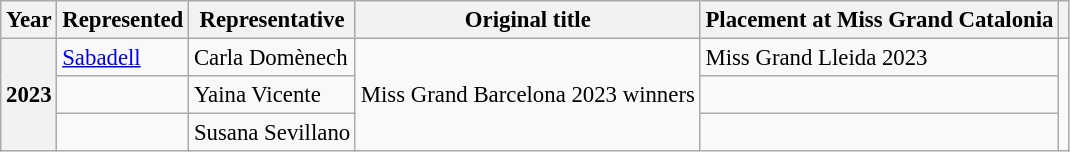<table class="wikitable defaultcenter col2left col3left" style="font-size:95%;">
<tr>
<th>Year</th>
<th>Represented</th>
<th>Representative</th>
<th>Original title</th>
<th>Placement at Miss Grand Catalonia</th>
<th></th>
</tr>
<tr>
<th rowspan=3>2023</th>
<td><a href='#'>Sabadell</a></td>
<td>Carla Domènech</td>
<td rowspan=3>Miss Grand Barcelona 2023 winners</td>
<td>Miss Grand Lleida 2023</td>
<td rowspan=3></td>
</tr>
<tr>
<td></td>
<td>Yaina Vicente</td>
<td></td>
</tr>
<tr>
<td></td>
<td>Susana Sevillano</td>
<td></td>
</tr>
</table>
